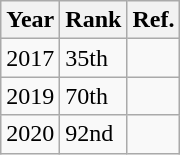<table class="wikitable sortable">
<tr>
<th>Year</th>
<th>Rank</th>
<th>Ref.</th>
</tr>
<tr>
<td>2017</td>
<td>35th</td>
<td></td>
</tr>
<tr>
<td>2019</td>
<td>70th</td>
<td></td>
</tr>
<tr>
<td>2020</td>
<td>92nd</td>
<td></td>
</tr>
</table>
